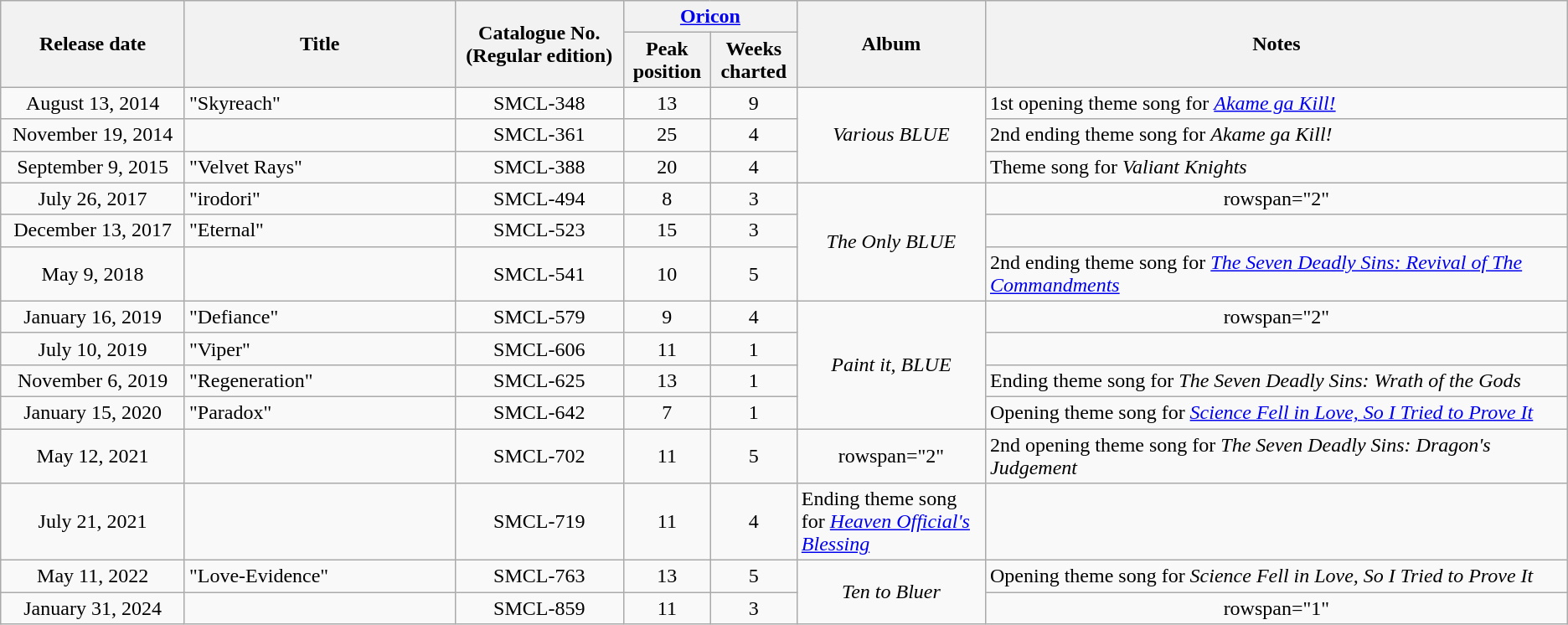<table class="wikitable plainrowheaders" style="text-align:center">
<tr>
<th rowspan=2; style="width:10em;">Release date</th>
<th rowspan=2; style="width:15em;">Title</th>
<th rowspan=2; style="width:9em;">Catalogue No.<br>(Regular edition)</th>
<th colspan=2; style="width:8em;"><a href='#'>Oricon</a></th>
<th rowspan=2; style="width:10em;">Album</th>
<th rowspan=2; style="width:35em;">Notes</th>
</tr>
<tr>
<th style="width:4em;">Peak<br>position</th>
<th style="width:4em;">Weeks<br>charted</th>
</tr>
<tr>
<td>August 13, 2014</td>
<td align=left>"Skyreach"</td>
<td>SMCL-348</td>
<td>13</td>
<td>9</td>
<td rowspan="3"><em>Various BLUE</em></td>
<td align=left>1st opening theme song for <em><a href='#'>Akame ga Kill!</a></em></td>
</tr>
<tr>
<td>November 19, 2014</td>
<td align=left></td>
<td>SMCL-361</td>
<td>25</td>
<td>4</td>
<td align=left>2nd ending theme song for <em>Akame ga Kill!</em></td>
</tr>
<tr>
<td>September 9, 2015</td>
<td align=left>"Velvet Rays"</td>
<td>SMCL-388</td>
<td>20</td>
<td>4</td>
<td align=left>Theme song for <em>Valiant Knights</em></td>
</tr>
<tr>
<td>July 26, 2017</td>
<td align=left>"irodori"</td>
<td>SMCL-494</td>
<td>8</td>
<td>3</td>
<td rowspan="3"><em>The Only BLUE</em></td>
<td>rowspan="2" </td>
</tr>
<tr>
<td>December 13, 2017</td>
<td align=left>"Eternal"</td>
<td>SMCL-523</td>
<td>15</td>
<td>3</td>
</tr>
<tr>
<td>May 9, 2018</td>
<td align=left></td>
<td>SMCL-541</td>
<td>10</td>
<td>5</td>
<td align=left>2nd ending theme song for <em><a href='#'>The Seven Deadly Sins: Revival of The Commandments</a></em></td>
</tr>
<tr>
<td>January 16, 2019</td>
<td align=left>"Defiance"</td>
<td>SMCL-579</td>
<td>9</td>
<td>4</td>
<td rowspan="4"><em>Paint it, BLUE</em></td>
<td>rowspan="2" </td>
</tr>
<tr>
<td>July 10, 2019</td>
<td align=left>"Viper"</td>
<td>SMCL-606</td>
<td>11</td>
<td>1</td>
</tr>
<tr>
<td>November 6, 2019</td>
<td align=left>"Regeneration"</td>
<td>SMCL-625</td>
<td>13</td>
<td>1</td>
<td align=left>Ending theme song for <em>The Seven Deadly Sins: Wrath of the Gods</em></td>
</tr>
<tr>
<td>January 15, 2020</td>
<td align=left>"Paradox"</td>
<td>SMCL-642</td>
<td>7</td>
<td>1</td>
<td align=left>Opening theme song for <em><a href='#'>Science Fell in Love, So I Tried to Prove It</a></em></td>
</tr>
<tr>
<td>May 12, 2021</td>
<td align=left></td>
<td>SMCL-702</td>
<td>11</td>
<td>5</td>
<td>rowspan="2" </td>
<td align=left>2nd opening theme song for <em>The Seven Deadly Sins: Dragon's Judgement</em></td>
</tr>
<tr>
<td>July 21, 2021</td>
<td align=left></td>
<td>SMCL-719</td>
<td>11</td>
<td>4</td>
<td align=left>Ending theme song for <em><a href='#'>Heaven Official's Blessing</a></em></td>
</tr>
<tr>
<td>May 11, 2022</td>
<td align=left>"Love-Evidence"</td>
<td>SMCL-763</td>
<td>13</td>
<td>5</td>
<td rowspan="2"><em>Ten to Bluer</em></td>
<td align=left>Opening theme song for <em>Science Fell in Love, So I Tried to Prove It</em></td>
</tr>
<tr>
<td>January 31, 2024</td>
<td align=left></td>
<td>SMCL-859</td>
<td>11</td>
<td>3</td>
<td>rowspan="1" </td>
</tr>
</table>
